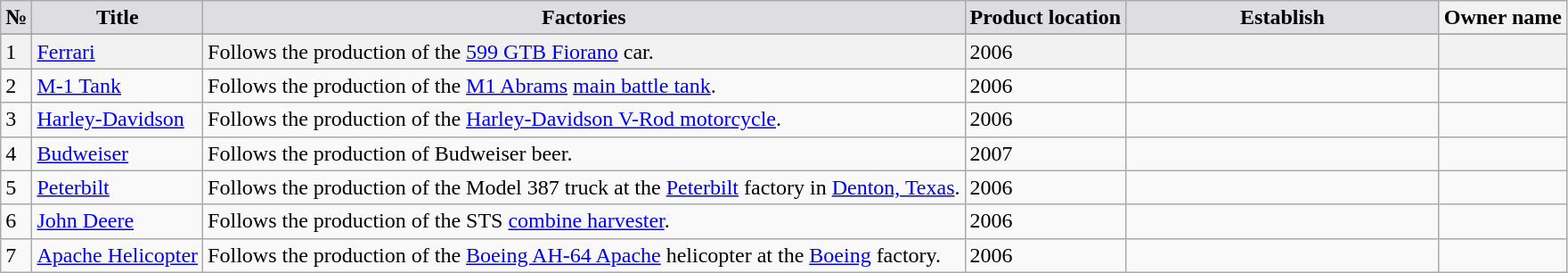<table class="wikitable">
<tr>
<th style="background-color: #DEDDE2">№</th>
<th style="background-color: #DEDDE2">Title</th>
<th style="background-color: #DEDDE2">Factories</th>
<th style="background-color: #DEDDE2">Product location</th>
<th style="background-color: #DEDDE2" width=20%>Establish</th>
<th>Owner name</th>
</tr>
<tr style="background-color: #F2F2F2;" |>
</tr>
<tr style="background-color: #F2F2F2;" |>
<td>1</td>
<td><a href='#'>Ferrari</a></td>
<td>Follows the production of the <a href='#'>599 GTB Fiorano</a> car.</td>
<td>2006</td>
<td></td>
<td></td>
</tr>
<tr>
<td>2</td>
<td><a href='#'>M-1 Tank</a></td>
<td>Follows the production of the <a href='#'>M1 Abrams</a> <a href='#'>main battle tank</a>.</td>
<td>2006</td>
<td></td>
<td></td>
</tr>
<tr>
<td>3</td>
<td><a href='#'>Harley-Davidson</a></td>
<td>Follows the production of the <a href='#'>Harley-Davidson V-Rod motorcycle</a>.</td>
<td>2006</td>
<td></td>
<td></td>
</tr>
<tr>
<td>4</td>
<td><a href='#'>Budweiser</a></td>
<td>Follows the production of Budweiser beer.</td>
<td>2007</td>
<td></td>
<td></td>
</tr>
<tr>
<td>5</td>
<td><a href='#'>Peterbilt</a></td>
<td>Follows the production of the Model 387 truck at the <a href='#'>Peterbilt</a> factory in <a href='#'>Denton, Texas</a>.</td>
<td>2006</td>
<td></td>
<td></td>
</tr>
<tr>
<td>6</td>
<td><a href='#'>John Deere</a></td>
<td>Follows the production of the STS <a href='#'>combine harvester</a>.</td>
<td>2006</td>
<td></td>
<td></td>
</tr>
<tr>
<td>7</td>
<td><a href='#'>Apache Helicopter</a></td>
<td>Follows the production of the <a href='#'>Boeing AH-64 Apache</a> helicopter at the <a href='#'>Boeing</a> factory.</td>
<td>2006</td>
<td></td>
<td></td>
</tr>
</table>
